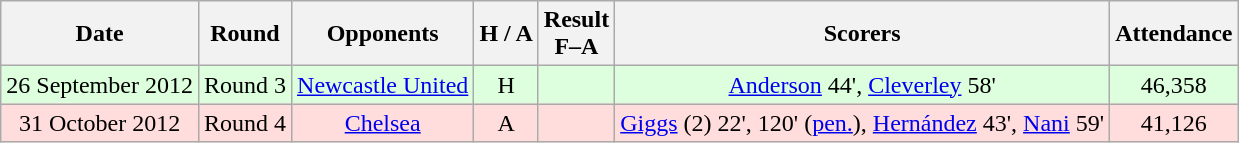<table class="wikitable" style="text-align:center">
<tr>
<th>Date</th>
<th>Round</th>
<th>Opponents</th>
<th>H / A</th>
<th>Result<br>F–A</th>
<th>Scorers</th>
<th>Attendance</th>
</tr>
<tr bgcolor="#ddffdd">
<td>26 September 2012</td>
<td>Round 3</td>
<td><a href='#'>Newcastle United</a></td>
<td>H</td>
<td></td>
<td><a href='#'>Anderson</a> 44', <a href='#'>Cleverley</a> 58'</td>
<td>46,358</td>
</tr>
<tr bgcolor="#ffdddd">
<td>31 October 2012</td>
<td>Round 4</td>
<td><a href='#'>Chelsea</a></td>
<td>A</td>
<td> </td>
<td><a href='#'>Giggs</a> (2) 22', 120' (<a href='#'>pen.</a>), <a href='#'>Hernández</a> 43', <a href='#'>Nani</a> 59'</td>
<td>41,126</td>
</tr>
</table>
